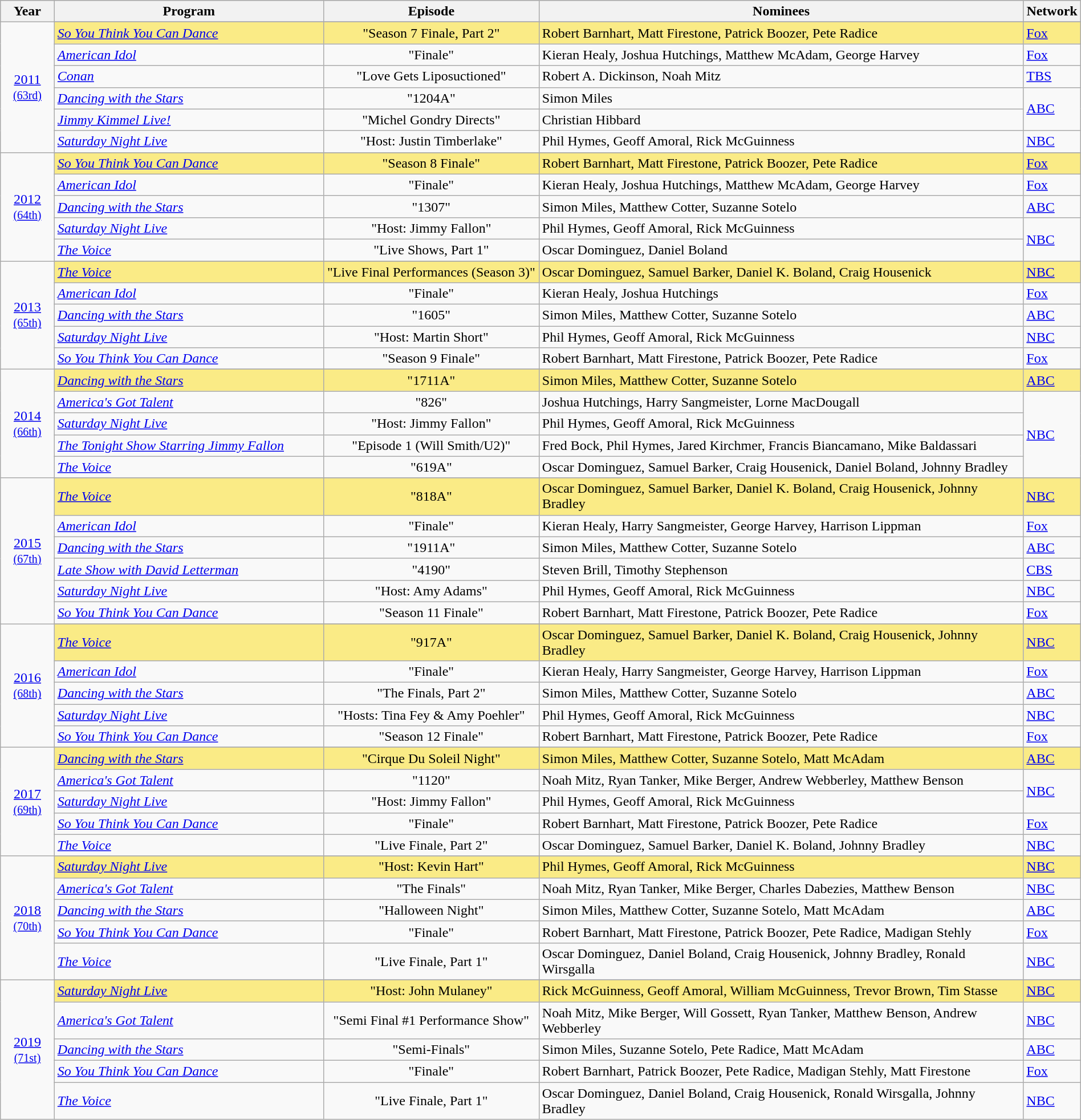<table class="wikitable" style="width:100%">
<tr bgcolor="#bebebe">
<th width="5%">Year</th>
<th width="25%">Program</th>
<th width="20%">Episode</th>
<th width="45%">Nominees</th>
<th width="5%">Network</th>
</tr>
<tr>
<td rowspan=7 style="text-align:center"><a href='#'>2011</a><br><small><a href='#'>(63rd)</a></small><br></td>
</tr>
<tr style="background:#FAEB86">
<td><em><a href='#'>So You Think You Can Dance</a></em></td>
<td align=center>"Season 7 Finale, Part 2"</td>
<td>Robert Barnhart, Matt Firestone, Patrick Boozer, Pete Radice</td>
<td><a href='#'>Fox</a></td>
</tr>
<tr>
<td><em><a href='#'>American Idol</a></em></td>
<td align=center>"Finale"</td>
<td>Kieran Healy, Joshua Hutchings, Matthew McAdam, George Harvey</td>
<td><a href='#'>Fox</a></td>
</tr>
<tr>
<td><em><a href='#'>Conan</a></em></td>
<td align=center>"Love Gets Liposuctioned"</td>
<td>Robert A. Dickinson, Noah Mitz</td>
<td><a href='#'>TBS</a></td>
</tr>
<tr>
<td><em><a href='#'>Dancing with the Stars</a></em></td>
<td align=center>"1204A"</td>
<td>Simon Miles</td>
<td rowspan=2><a href='#'>ABC</a></td>
</tr>
<tr>
<td><em><a href='#'>Jimmy Kimmel Live!</a></em></td>
<td align=center>"Michel Gondry Directs"</td>
<td>Christian Hibbard</td>
</tr>
<tr>
<td><em><a href='#'>Saturday Night Live</a></em></td>
<td align=center>"Host: Justin Timberlake"</td>
<td>Phil Hymes, Geoff Amoral, Rick McGuinness</td>
<td><a href='#'>NBC</a></td>
</tr>
<tr>
<td rowspan=6 style="text-align:center"><a href='#'>2012</a><br><small><a href='#'>(64th)</a></small><br></td>
</tr>
<tr style="background:#FAEB86">
<td><em><a href='#'>So You Think You Can Dance</a></em></td>
<td align=center>"Season 8 Finale"</td>
<td>Robert Barnhart, Matt Firestone, Patrick Boozer, Pete Radice</td>
<td><a href='#'>Fox</a></td>
</tr>
<tr>
<td><em><a href='#'>American Idol</a></em></td>
<td align=center>"Finale"</td>
<td>Kieran Healy, Joshua Hutchings, Matthew McAdam, George Harvey</td>
<td><a href='#'>Fox</a></td>
</tr>
<tr>
<td><em><a href='#'>Dancing with the Stars</a></em></td>
<td align=center>"1307"</td>
<td>Simon Miles, Matthew Cotter, Suzanne Sotelo</td>
<td><a href='#'>ABC</a></td>
</tr>
<tr>
<td><em><a href='#'>Saturday Night Live</a></em></td>
<td align=center>"Host: Jimmy Fallon"</td>
<td>Phil Hymes, Geoff Amoral, Rick McGuinness</td>
<td rowspan=2><a href='#'>NBC</a></td>
</tr>
<tr>
<td><em><a href='#'>The Voice</a></em></td>
<td align=center>"Live Shows, Part 1"</td>
<td>Oscar Dominguez, Daniel Boland</td>
</tr>
<tr>
<td rowspan=6 style="text-align:center"><a href='#'>2013</a><br><small><a href='#'>(65th)</a></small><br></td>
</tr>
<tr style="background:#FAEB86">
<td><em><a href='#'>The Voice</a></em></td>
<td align=center>"Live Final Performances (Season 3)"</td>
<td>Oscar Dominguez, Samuel Barker, Daniel K. Boland, Craig Housenick</td>
<td><a href='#'>NBC</a></td>
</tr>
<tr>
<td><em><a href='#'>American Idol</a></em></td>
<td align=center>"Finale"</td>
<td>Kieran Healy, Joshua Hutchings</td>
<td><a href='#'>Fox</a></td>
</tr>
<tr>
<td><em><a href='#'>Dancing with the Stars</a></em></td>
<td align=center>"1605"</td>
<td>Simon Miles, Matthew Cotter, Suzanne Sotelo</td>
<td><a href='#'>ABC</a></td>
</tr>
<tr>
<td><em><a href='#'>Saturday Night Live</a></em></td>
<td align=center>"Host: Martin Short"</td>
<td>Phil Hymes, Geoff Amoral, Rick McGuinness</td>
<td><a href='#'>NBC</a></td>
</tr>
<tr>
<td><em><a href='#'>So You Think You Can Dance</a></em></td>
<td align=center>"Season 9 Finale"</td>
<td>Robert Barnhart, Matt Firestone, Patrick Boozer, Pete Radice</td>
<td><a href='#'>Fox</a></td>
</tr>
<tr>
<td rowspan=6 style="text-align:center"><a href='#'>2014</a><br><small><a href='#'>(66th)</a></small><br></td>
</tr>
<tr style="background:#FAEB86">
<td><em><a href='#'>Dancing with the Stars</a></em></td>
<td align=center>"1711A"</td>
<td>Simon Miles, Matthew Cotter, Suzanne Sotelo</td>
<td><a href='#'>ABC</a></td>
</tr>
<tr>
<td><em><a href='#'>America's Got Talent</a></em></td>
<td align=center>"826"</td>
<td>Joshua Hutchings, Harry Sangmeister, Lorne MacDougall</td>
<td rowspan=4><a href='#'>NBC</a></td>
</tr>
<tr>
<td><em><a href='#'>Saturday Night Live</a></em></td>
<td align=center>"Host: Jimmy Fallon"</td>
<td>Phil Hymes, Geoff Amoral, Rick McGuinness</td>
</tr>
<tr>
<td><em><a href='#'>The Tonight Show Starring Jimmy Fallon</a></em></td>
<td align=center>"Episode 1 (Will Smith/U2)"</td>
<td>Fred Bock, Phil Hymes, Jared Kirchmer, Francis Biancamano, Mike Baldassari</td>
</tr>
<tr>
<td><em><a href='#'>The Voice</a></em></td>
<td align=center>"619A"</td>
<td>Oscar Dominguez, Samuel Barker, Craig Housenick, Daniel Boland, Johnny Bradley</td>
</tr>
<tr>
<td rowspan=7 style="text-align:center"><a href='#'>2015</a><br><small><a href='#'>(67th)</a></small><br></td>
</tr>
<tr style="background:#FAEB86">
<td><em><a href='#'>The Voice</a></em></td>
<td align=center>"818A"</td>
<td>Oscar Dominguez, Samuel Barker, Daniel K. Boland, Craig Housenick, Johnny Bradley</td>
<td><a href='#'>NBC</a></td>
</tr>
<tr>
<td><em><a href='#'>American Idol</a></em></td>
<td align=center>"Finale"</td>
<td>Kieran Healy, Harry Sangmeister, George Harvey, Harrison Lippman</td>
<td><a href='#'>Fox</a></td>
</tr>
<tr>
<td><em><a href='#'>Dancing with the Stars</a></em></td>
<td align=center>"1911A"</td>
<td>Simon Miles, Matthew Cotter, Suzanne Sotelo</td>
<td><a href='#'>ABC</a></td>
</tr>
<tr>
<td><em><a href='#'>Late Show with David Letterman</a></em></td>
<td align=center>"4190"</td>
<td>Steven Brill, Timothy Stephenson</td>
<td><a href='#'>CBS</a></td>
</tr>
<tr>
<td><em><a href='#'>Saturday Night Live</a></em></td>
<td align=center>"Host: Amy Adams"</td>
<td>Phil Hymes, Geoff Amoral, Rick McGuinness</td>
<td><a href='#'>NBC</a></td>
</tr>
<tr>
<td><em><a href='#'>So You Think You Can Dance</a></em></td>
<td align=center>"Season 11 Finale"</td>
<td>Robert Barnhart, Matt Firestone, Patrick Boozer, Pete Radice</td>
<td><a href='#'>Fox</a></td>
</tr>
<tr>
<td rowspan=6 style="text-align:center"><a href='#'>2016</a><br><small><a href='#'>(68th)</a></small><br></td>
</tr>
<tr style="background:#FAEB86">
<td><em><a href='#'>The Voice</a></em></td>
<td align=center>"917A"</td>
<td>Oscar Dominguez, Samuel Barker, Daniel K. Boland, Craig Housenick, Johnny Bradley</td>
<td><a href='#'>NBC</a></td>
</tr>
<tr>
<td><em><a href='#'>American Idol</a></em></td>
<td align=center>"Finale"</td>
<td>Kieran Healy, Harry Sangmeister, George Harvey, Harrison Lippman</td>
<td><a href='#'>Fox</a></td>
</tr>
<tr>
<td><em><a href='#'>Dancing with the Stars</a></em></td>
<td align=center>"The Finals, Part 2"</td>
<td>Simon Miles, Matthew Cotter, Suzanne Sotelo</td>
<td><a href='#'>ABC</a></td>
</tr>
<tr>
<td><em><a href='#'>Saturday Night Live</a></em></td>
<td align=center>"Hosts: Tina Fey & Amy Poehler"</td>
<td>Phil Hymes, Geoff Amoral, Rick McGuinness</td>
<td><a href='#'>NBC</a></td>
</tr>
<tr>
<td><em><a href='#'>So You Think You Can Dance</a></em></td>
<td align=center>"Season 12 Finale"</td>
<td>Robert Barnhart, Matt Firestone, Patrick Boozer, Pete Radice</td>
<td><a href='#'>Fox</a></td>
</tr>
<tr>
<td rowspan=6 style="text-align:center"><a href='#'>2017</a><br><small><a href='#'>(69th)</a></small><br></td>
</tr>
<tr style="background:#FAEB86">
<td><em><a href='#'>Dancing with the Stars</a></em></td>
<td align=center>"Cirque Du Soleil Night"</td>
<td>Simon Miles, Matthew Cotter, Suzanne Sotelo, Matt McAdam</td>
<td><a href='#'>ABC</a></td>
</tr>
<tr>
<td><em><a href='#'>America's Got Talent</a></em></td>
<td align=center>"1120"</td>
<td>Noah Mitz, Ryan Tanker, Mike Berger, Andrew Webberley, Matthew Benson</td>
<td rowspan=2><a href='#'>NBC</a></td>
</tr>
<tr>
<td><em><a href='#'>Saturday Night Live</a></em></td>
<td align=center>"Host: Jimmy Fallon"</td>
<td>Phil Hymes, Geoff Amoral, Rick McGuinness</td>
</tr>
<tr>
<td><em><a href='#'>So You Think You Can Dance</a></em></td>
<td align=center>"Finale"</td>
<td>Robert Barnhart, Matt Firestone, Patrick Boozer, Pete Radice</td>
<td><a href='#'>Fox</a></td>
</tr>
<tr>
<td><em><a href='#'>The Voice</a></em></td>
<td align=center>"Live Finale, Part 2"</td>
<td>Oscar Dominguez, Samuel Barker, Daniel K. Boland, Johnny Bradley</td>
<td><a href='#'>NBC</a></td>
</tr>
<tr>
<td rowspan=6 style="text-align:center"><a href='#'>2018</a><br><small><a href='#'>(70th)</a></small><br></td>
</tr>
<tr style="background:#FAEB86">
<td><em><a href='#'>Saturday Night Live</a></em></td>
<td align=center>"Host: Kevin Hart"</td>
<td>Phil Hymes, Geoff Amoral, Rick McGuinness</td>
<td><a href='#'>NBC</a></td>
</tr>
<tr>
<td><em><a href='#'>America's Got Talent</a></em></td>
<td align=center>"The Finals"</td>
<td>Noah Mitz, Ryan Tanker, Mike Berger, Charles Dabezies, Matthew Benson</td>
<td><a href='#'>NBC</a></td>
</tr>
<tr>
<td><em><a href='#'>Dancing with the Stars</a></em></td>
<td align=center>"Halloween Night"</td>
<td>Simon Miles, Matthew Cotter, Suzanne Sotelo, Matt McAdam</td>
<td><a href='#'>ABC</a></td>
</tr>
<tr>
<td><em><a href='#'>So You Think You Can Dance</a></em></td>
<td align=center>"Finale"</td>
<td>Robert Barnhart, Matt Firestone, Patrick Boozer, Pete Radice, Madigan Stehly</td>
<td><a href='#'>Fox</a></td>
</tr>
<tr>
<td><em><a href='#'>The Voice</a></em></td>
<td align=center>"Live Finale, Part 1"</td>
<td>Oscar Dominguez, Daniel Boland, Craig Housenick, Johnny Bradley, Ronald Wirsgalla</td>
<td><a href='#'>NBC</a></td>
</tr>
<tr>
<td rowspan=6 style="text-align:center"><a href='#'>2019</a><br><small><a href='#'>(71st)</a></small><br></td>
</tr>
<tr style="background:#FAEB86">
<td><em><a href='#'>Saturday Night Live</a></em></td>
<td align=center>"Host: John Mulaney"</td>
<td>Rick McGuinness, Geoff Amoral, William McGuinness, Trevor Brown, Tim Stasse</td>
<td><a href='#'>NBC</a></td>
</tr>
<tr>
<td><em><a href='#'>America's Got Talent</a></em></td>
<td align=center>"Semi Final #1 Performance Show"</td>
<td>Noah Mitz, Mike Berger, Will Gossett, Ryan Tanker, Matthew Benson, Andrew Webberley</td>
<td><a href='#'>NBC</a></td>
</tr>
<tr>
<td><em><a href='#'>Dancing with the Stars</a></em></td>
<td align=center>"Semi-Finals"</td>
<td>Simon Miles, Suzanne Sotelo, Pete Radice, Matt McAdam</td>
<td><a href='#'>ABC</a></td>
</tr>
<tr>
<td><em><a href='#'>So You Think You Can Dance</a></em></td>
<td align=center>"Finale"</td>
<td>Robert Barnhart, Patrick Boozer, Pete Radice, Madigan Stehly, Matt Firestone</td>
<td><a href='#'>Fox</a></td>
</tr>
<tr>
<td><em><a href='#'>The Voice</a></em></td>
<td align=center>"Live Finale, Part 1"</td>
<td>Oscar Dominguez, Daniel Boland, Craig Housenick, Ronald Wirsgalla, Johnny Bradley</td>
<td><a href='#'>NBC</a></td>
</tr>
</table>
